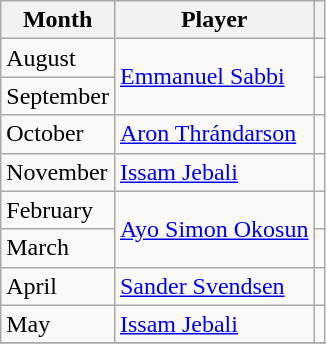<table class="wikitable" style="text-align:left">
<tr>
<th>Month</th>
<th>Player</th>
<th></th>
</tr>
<tr>
<td>August</td>
<td rowspan=2> <a href='#'>Emmanuel Sabbi</a></td>
<td></td>
</tr>
<tr>
<td>September</td>
<td></td>
</tr>
<tr>
<td>October</td>
<td> <a href='#'>Aron Thrándarson</a></td>
<td></td>
</tr>
<tr>
<td>November</td>
<td> <a href='#'>Issam Jebali</a></td>
<td></td>
</tr>
<tr>
<td>February</td>
<td rowspan=2> <a href='#'>Ayo Simon Okosun</a></td>
<td></td>
</tr>
<tr>
<td>March</td>
<td></td>
</tr>
<tr>
<td>April</td>
<td> <a href='#'>Sander Svendsen</a></td>
<td></td>
</tr>
<tr>
<td>May</td>
<td> <a href='#'>Issam Jebali</a></td>
<td></td>
</tr>
<tr>
</tr>
</table>
